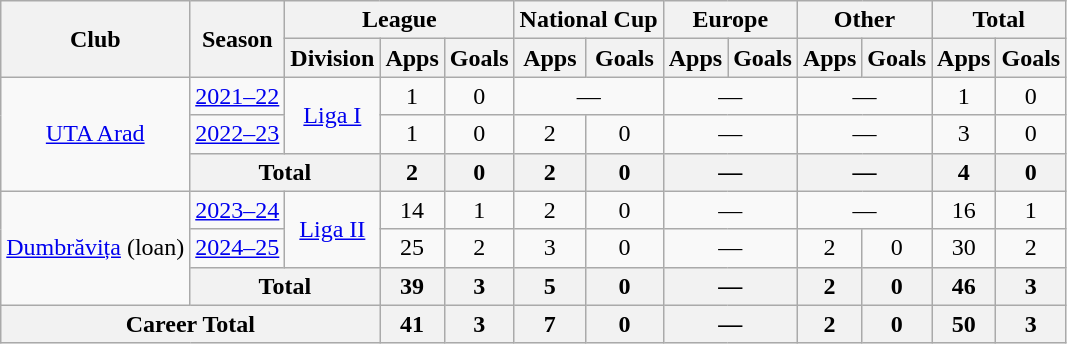<table class=wikitable style=text-align:center>
<tr>
<th rowspan=2>Club</th>
<th rowspan=2>Season</th>
<th colspan=3>League</th>
<th colspan=2>National Cup</th>
<th colspan=2>Europe</th>
<th colspan=2>Other</th>
<th colspan=2>Total</th>
</tr>
<tr>
<th>Division</th>
<th>Apps</th>
<th>Goals</th>
<th>Apps</th>
<th>Goals</th>
<th>Apps</th>
<th>Goals</th>
<th>Apps</th>
<th>Goals</th>
<th>Apps</th>
<th>Goals</th>
</tr>
<tr>
<td rowspan="3"><a href='#'>UTA Arad</a></td>
<td><a href='#'>2021–22</a></td>
<td rowspan="2"><a href='#'>Liga I</a></td>
<td>1</td>
<td>0</td>
<td colspan="2">—</td>
<td colspan="2">—</td>
<td colspan="2">—</td>
<td>1</td>
<td>0</td>
</tr>
<tr>
<td><a href='#'>2022–23</a></td>
<td>1</td>
<td>0</td>
<td>2</td>
<td>0</td>
<td colspan="2">—</td>
<td colspan="2">—</td>
<td>3</td>
<td>0</td>
</tr>
<tr>
<th colspan="2">Total</th>
<th>2</th>
<th>0</th>
<th>2</th>
<th>0</th>
<th colspan="2">—</th>
<th colspan="2">—</th>
<th>4</th>
<th>0</th>
</tr>
<tr>
<td rowspan="3"><a href='#'>Dumbrăvița</a> (loan)</td>
<td><a href='#'>2023–24</a></td>
<td rowspan="2"><a href='#'>Liga II</a></td>
<td>14</td>
<td>1</td>
<td>2</td>
<td>0</td>
<td colspan="2">—</td>
<td colspan="2">—</td>
<td>16</td>
<td>1</td>
</tr>
<tr>
<td><a href='#'>2024–25</a></td>
<td>25</td>
<td>2</td>
<td>3</td>
<td>0</td>
<td colspan="2">—</td>
<td>2</td>
<td>0</td>
<td>30</td>
<td>2</td>
</tr>
<tr>
<th colspan="2">Total</th>
<th>39</th>
<th>3</th>
<th>5</th>
<th>0</th>
<th colspan="2">—</th>
<th>2</th>
<th>0</th>
<th>46</th>
<th>3</th>
</tr>
<tr>
<th colspan="3">Career Total</th>
<th>41</th>
<th>3</th>
<th>7</th>
<th>0</th>
<th colspan="2">—</th>
<th>2</th>
<th>0</th>
<th>50</th>
<th>3</th>
</tr>
</table>
